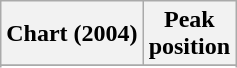<table class="wikitable sortable">
<tr>
<th>Chart (2004)</th>
<th>Peak<br>position</th>
</tr>
<tr>
</tr>
<tr>
</tr>
<tr>
</tr>
<tr>
</tr>
</table>
